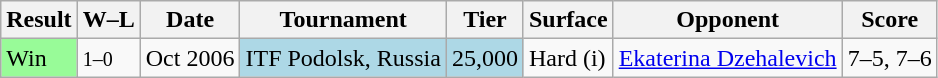<table class="sortable wikitable">
<tr>
<th>Result</th>
<th class="unsortable">W–L</th>
<th>Date</th>
<th>Tournament</th>
<th>Tier</th>
<th>Surface</th>
<th>Opponent</th>
<th class="unsortable">Score</th>
</tr>
<tr>
<td style="background:#98fb98;">Win</td>
<td><small>1–0</small></td>
<td>Oct 2006</td>
<td bgcolor="lightblue">ITF Podolsk, Russia</td>
<td bgcolor="lightblue">25,000</td>
<td>Hard (i)</td>
<td> <a href='#'>Ekaterina Dzehalevich</a></td>
<td>7–5, 7–6</td>
</tr>
</table>
